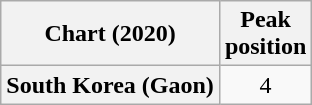<table class="wikitable plainrowheaders" style="text-align:center">
<tr>
<th scope="col">Chart (2020)</th>
<th scope="col">Peak<br>position</th>
</tr>
<tr>
<th scope="row">South Korea (Gaon)</th>
<td>4</td>
</tr>
</table>
